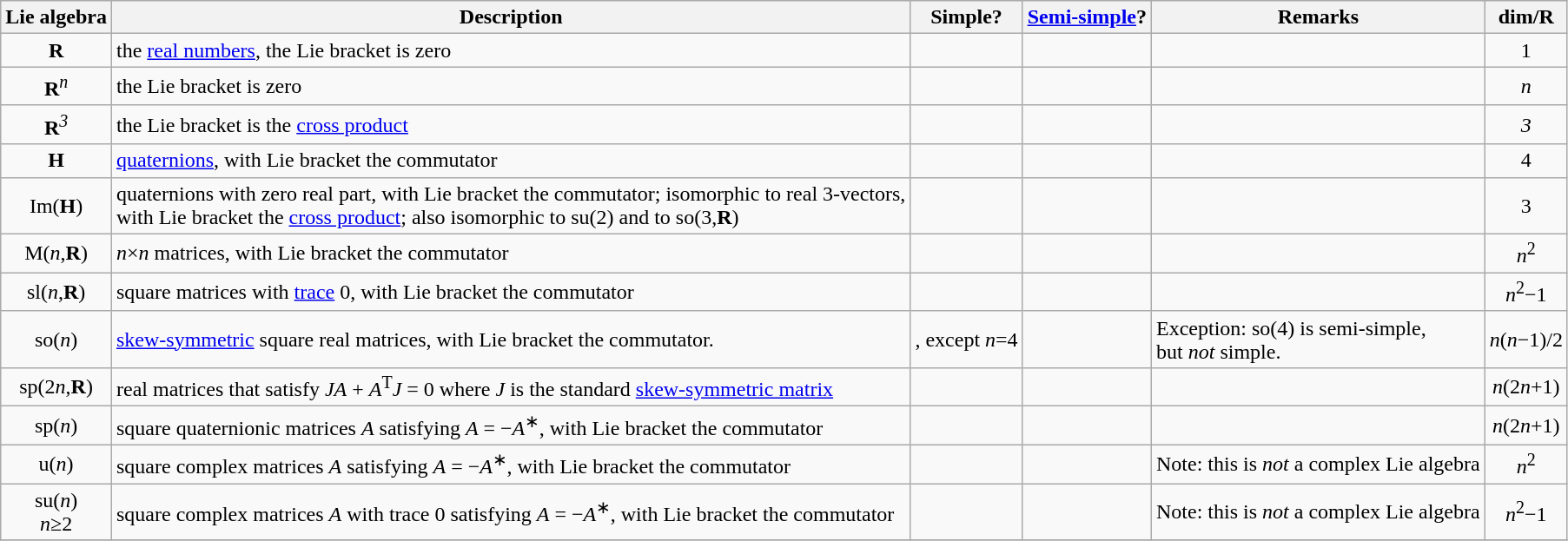<table class="wikitable">
<tr style="background-color:#eee">
<th>Lie algebra</th>
<th>Description</th>
<th>Simple?</th>
<th><a href='#'>Semi-simple</a>?</th>
<th>Remarks</th>
<th>dim/<strong>R</strong></th>
</tr>
<tr>
<td align=center><strong>R</strong></td>
<td>the <a href='#'>real numbers</a>, the Lie bracket is zero</td>
<td></td>
<td></td>
<td></td>
<td align=center>1</td>
</tr>
<tr>
<td align=center><strong>R</strong><sup><em>n</em></sup></td>
<td>the Lie bracket is zero</td>
<td></td>
<td></td>
<td></td>
<td align=center><em>n</em></td>
</tr>
<tr>
<td align=center><strong>R</strong><sup><em>3</em></sup></td>
<td>the Lie bracket is the <a href='#'>cross product</a></td>
<td></td>
<td></td>
<td></td>
<td align=center><em>3</em></td>
</tr>
<tr>
<td align=center><strong>H</strong></td>
<td><a href='#'>quaternions</a>, with Lie bracket the commutator</td>
<td></td>
<td></td>
<td></td>
<td align=center>4</td>
</tr>
<tr>
<td align=center>Im(<strong>H</strong>)</td>
<td>quaternions with zero real part, with Lie bracket the commutator; isomorphic to real 3-vectors,<br>with Lie bracket the <a href='#'>cross product</a>; also isomorphic to su(2) and to so(3,<strong>R</strong>)</td>
<td></td>
<td></td>
<td></td>
<td align=center>3</td>
</tr>
<tr>
<td align=center>M(<em>n</em>,<strong>R</strong>)</td>
<td><em>n</em>×<em>n</em> matrices, with Lie bracket the commutator</td>
<td></td>
<td></td>
<td></td>
<td align=center><em>n</em><sup>2</sup></td>
</tr>
<tr>
<td align=center>sl(<em>n</em>,<strong>R</strong>)</td>
<td>square matrices with <a href='#'>trace</a> 0, with Lie bracket the commutator</td>
<td></td>
<td></td>
<td></td>
<td align=center><em>n</em><sup>2</sup>−1</td>
</tr>
<tr>
<td align=center>so(<em>n</em>)</td>
<td><a href='#'>skew-symmetric</a> square real matrices, with Lie bracket the commutator.</td>
<td>, except <em>n</em>=4</td>
<td></td>
<td>Exception: so(4) is semi-simple,<br>but <em>not</em> simple.</td>
<td align=center><em>n</em>(<em>n</em>−1)/2</td>
</tr>
<tr>
<td align=center>sp(2<em>n</em>,<strong>R</strong>)</td>
<td>real matrices that satisfy <em>JA</em> + <em>A</em><sup>T</sup><em>J</em> = 0 where <em>J</em> is the standard <a href='#'>skew-symmetric matrix</a></td>
<td></td>
<td></td>
<td></td>
<td align=center><em>n</em>(2<em>n</em>+1)</td>
</tr>
<tr>
<td align=center>sp(<em>n</em>)</td>
<td>square quaternionic matrices <em>A</em> satisfying <em>A</em> = −<em>A</em><sup>∗</sup>, with Lie bracket the commutator</td>
<td></td>
<td></td>
<td></td>
<td align=center><em>n</em>(2<em>n</em>+1)</td>
</tr>
<tr>
<td align=center>u(<em>n</em>)</td>
<td>square complex matrices <em>A</em> satisfying <em>A</em> = −<em>A</em><sup>∗</sup>, with Lie bracket the commutator</td>
<td></td>
<td></td>
<td>Note: this is <em>not</em> a complex Lie algebra</td>
<td align=center><em>n</em><sup>2</sup></td>
</tr>
<tr>
<td align=center>su(<em>n</em>) <br><em>n</em>≥2</td>
<td>square complex matrices <em>A</em> with trace 0 satisfying <em>A</em> = −<em>A</em><sup>∗</sup>, with Lie bracket the commutator</td>
<td></td>
<td></td>
<td>Note: this is <em>not</em> a complex Lie algebra</td>
<td align=center><em>n</em><sup>2</sup>−1</td>
</tr>
<tr>
</tr>
</table>
